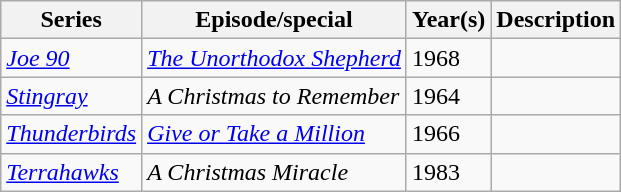<table class="wikitable sortable">
<tr>
<th>Series</th>
<th>Episode/special</th>
<th>Year(s)</th>
<th>Description</th>
</tr>
<tr>
<td><em><a href='#'>Joe 90</a></em></td>
<td><em><a href='#'>The Unorthodox Shepherd</a></em></td>
<td>1968</td>
<td></td>
</tr>
<tr>
<td><em><a href='#'>Stingray</a></em></td>
<td><em>A Christmas to Remember</em></td>
<td>1964</td>
<td></td>
</tr>
<tr>
<td><em><a href='#'>Thunderbirds</a></em></td>
<td><em><a href='#'>Give or Take a Million</a></em></td>
<td>1966</td>
<td></td>
</tr>
<tr>
<td><em><a href='#'>Terrahawks</a></em></td>
<td><em>A Christmas Miracle</em></td>
<td>1983</td>
<td></td>
</tr>
</table>
